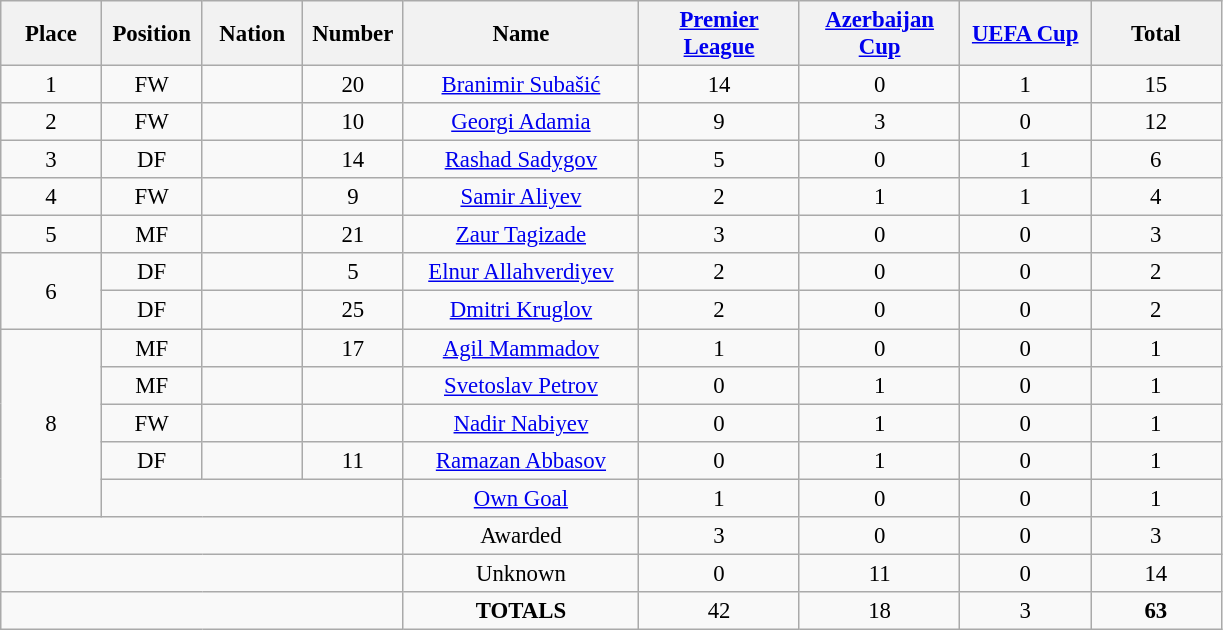<table class="wikitable" style="font-size: 95%; text-align: center;">
<tr>
<th width=60>Place</th>
<th width=60>Position</th>
<th width=60>Nation</th>
<th width=60>Number</th>
<th width=150>Name</th>
<th width=100><a href='#'>Premier League</a></th>
<th width=100><a href='#'>Azerbaijan Cup</a></th>
<th width=80><a href='#'>UEFA Cup</a></th>
<th width=80>Total</th>
</tr>
<tr>
<td>1</td>
<td>FW</td>
<td></td>
<td>20</td>
<td><a href='#'>Branimir Subašić</a></td>
<td>14</td>
<td>0</td>
<td>1</td>
<td>15</td>
</tr>
<tr>
<td>2</td>
<td>FW</td>
<td></td>
<td>10</td>
<td><a href='#'>Georgi Adamia</a></td>
<td>9</td>
<td>3</td>
<td>0</td>
<td>12</td>
</tr>
<tr>
<td>3</td>
<td>DF</td>
<td></td>
<td>14</td>
<td><a href='#'>Rashad Sadygov</a></td>
<td>5</td>
<td>0</td>
<td>1</td>
<td>6</td>
</tr>
<tr>
<td>4</td>
<td>FW</td>
<td></td>
<td>9</td>
<td><a href='#'>Samir Aliyev</a></td>
<td>2</td>
<td>1</td>
<td>1</td>
<td>4</td>
</tr>
<tr>
<td>5</td>
<td>MF</td>
<td></td>
<td>21</td>
<td><a href='#'>Zaur Tagizade</a></td>
<td>3</td>
<td>0</td>
<td>0</td>
<td>3</td>
</tr>
<tr>
<td rowspan="2">6</td>
<td>DF</td>
<td></td>
<td>5</td>
<td><a href='#'>Elnur Allahverdiyev</a></td>
<td>2</td>
<td>0</td>
<td>0</td>
<td>2</td>
</tr>
<tr>
<td>DF</td>
<td></td>
<td>25</td>
<td><a href='#'>Dmitri Kruglov</a></td>
<td>2</td>
<td>0</td>
<td>0</td>
<td>2</td>
</tr>
<tr>
<td rowspan="5">8</td>
<td>MF</td>
<td></td>
<td>17</td>
<td><a href='#'>Agil Mammadov</a></td>
<td>1</td>
<td>0</td>
<td>0</td>
<td>1</td>
</tr>
<tr>
<td>MF</td>
<td></td>
<td></td>
<td><a href='#'>Svetoslav Petrov</a></td>
<td>0</td>
<td>1</td>
<td>0</td>
<td>1</td>
</tr>
<tr>
<td>FW</td>
<td></td>
<td></td>
<td><a href='#'>Nadir Nabiyev</a></td>
<td>0</td>
<td>1</td>
<td>0</td>
<td>1</td>
</tr>
<tr>
<td>DF</td>
<td></td>
<td>11</td>
<td><a href='#'>Ramazan Abbasov</a></td>
<td>0</td>
<td>1</td>
<td>0</td>
<td>1</td>
</tr>
<tr>
<td colspan="3"></td>
<td><a href='#'>Own Goal</a></td>
<td>1</td>
<td>0</td>
<td>0</td>
<td>1</td>
</tr>
<tr>
<td colspan="4"></td>
<td>Awarded</td>
<td>3</td>
<td>0</td>
<td>0</td>
<td>3</td>
</tr>
<tr>
<td colspan="4"></td>
<td>Unknown</td>
<td>0</td>
<td>11</td>
<td>0</td>
<td>14</td>
</tr>
<tr>
<td colspan="4"></td>
<td><strong>TOTALS</strong></td>
<td>42</td>
<td>18</td>
<td>3</td>
<td><strong>63</strong></td>
</tr>
</table>
